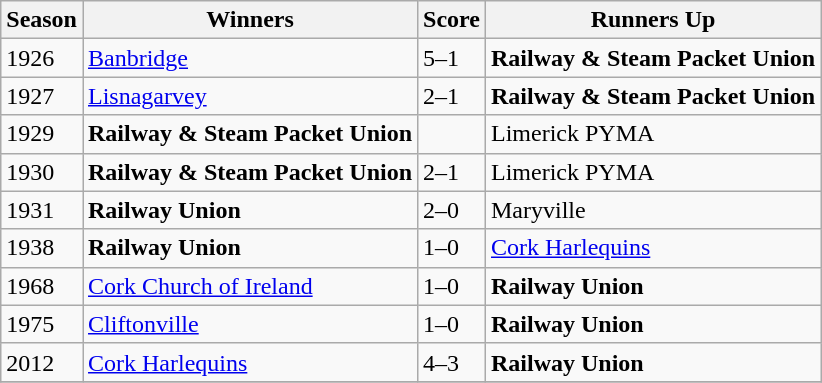<table class="wikitable collapsible">
<tr>
<th>Season</th>
<th>Winners</th>
<th>Score</th>
<th>Runners Up</th>
</tr>
<tr>
<td>1926</td>
<td><a href='#'>Banbridge</a></td>
<td>5–1</td>
<td><strong>Railway & Steam Packet Union</strong></td>
</tr>
<tr>
<td>1927</td>
<td><a href='#'>Lisnagarvey</a></td>
<td>2–1 </td>
<td><strong>Railway & Steam Packet Union</strong></td>
</tr>
<tr>
<td>1929</td>
<td><strong>Railway & Steam Packet Union</strong></td>
<td></td>
<td>Limerick PYMA</td>
</tr>
<tr>
<td>1930</td>
<td><strong>Railway & Steam Packet Union</strong></td>
<td>2–1 </td>
<td>Limerick PYMA</td>
</tr>
<tr>
<td>1931</td>
<td><strong>Railway Union</strong></td>
<td>2–0</td>
<td>Maryville</td>
</tr>
<tr>
<td>1938</td>
<td><strong>Railway Union</strong></td>
<td>1–0 </td>
<td><a href='#'>Cork Harlequins</a></td>
</tr>
<tr>
<td>1968</td>
<td><a href='#'>Cork Church of Ireland</a></td>
<td>1–0</td>
<td><strong>Railway Union</strong></td>
</tr>
<tr>
<td>1975</td>
<td><a href='#'>Cliftonville</a></td>
<td>1–0</td>
<td><strong>Railway Union</strong></td>
</tr>
<tr>
<td>2012</td>
<td><a href='#'>Cork Harlequins</a></td>
<td>4–3</td>
<td><strong>Railway Union</strong></td>
</tr>
<tr>
</tr>
</table>
